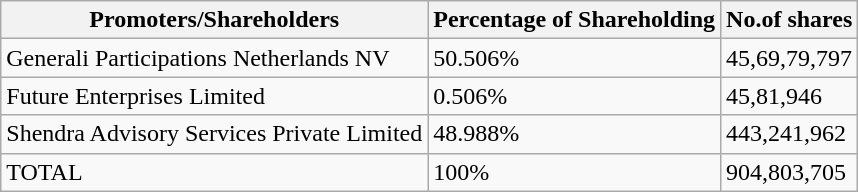<table class="wikitable">
<tr>
<th>Promoters/Shareholders</th>
<th>Percentage of Shareholding</th>
<th>No.of shares</th>
</tr>
<tr>
<td>Generali Participations Netherlands NV</td>
<td>50.506%</td>
<td>45,69,79,797</td>
</tr>
<tr>
<td>Future Enterprises Limited</td>
<td>0.506%</td>
<td>45,81,946</td>
</tr>
<tr>
<td>Shendra Advisory Services Private Limited</td>
<td>48.988%</td>
<td>443,241,962</td>
</tr>
<tr>
<td>TOTAL</td>
<td>100%</td>
<td>904,803,705</td>
</tr>
</table>
